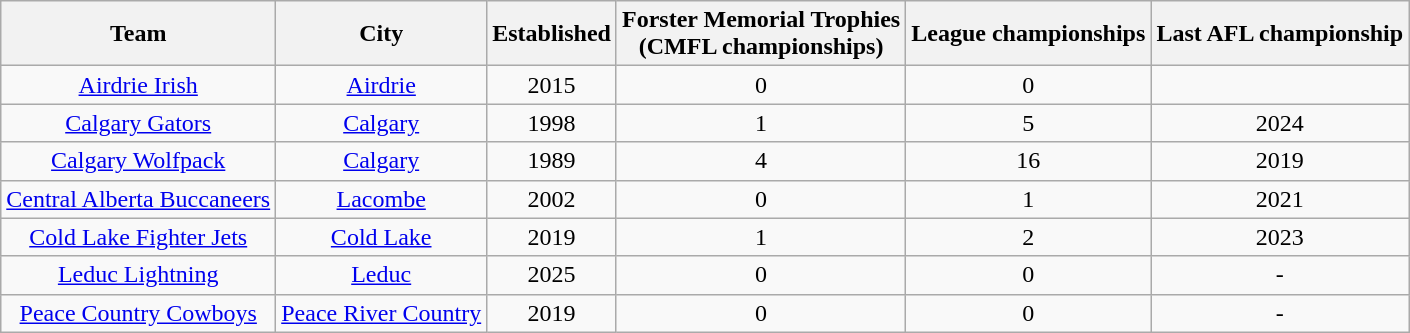<table class="wikitable sortable" style="text-align:center;">
<tr>
<th>Team</th>
<th>City</th>
<th>Established</th>
<th>Forster Memorial Trophies<br>(CMFL championships)</th>
<th>League championships</th>
<th>Last AFL championship</th>
</tr>
<tr>
<td><a href='#'>Airdrie Irish</a></td>
<td><a href='#'>Airdrie</a></td>
<td>2015</td>
<td>0</td>
<td>0</td>
</tr>
<tr>
<td><a href='#'>Calgary Gators</a></td>
<td><a href='#'>Calgary</a></td>
<td>1998</td>
<td>1</td>
<td>5</td>
<td>2024</td>
</tr>
<tr>
<td><a href='#'>Calgary Wolfpack</a></td>
<td><a href='#'>Calgary</a></td>
<td>1989</td>
<td>4</td>
<td>16</td>
<td>2019</td>
</tr>
<tr>
<td><a href='#'>Central Alberta Buccaneers</a></td>
<td><a href='#'>Lacombe</a></td>
<td>2002</td>
<td>0</td>
<td>1</td>
<td>2021</td>
</tr>
<tr>
<td><a href='#'>Cold Lake Fighter Jets</a></td>
<td><a href='#'>Cold Lake</a></td>
<td>2019</td>
<td>1</td>
<td>2</td>
<td>2023</td>
</tr>
<tr>
<td><a href='#'>Leduc Lightning</a></td>
<td><a href='#'>Leduc</a></td>
<td>2025</td>
<td>0</td>
<td>0</td>
<td>-</td>
</tr>
<tr>
<td><a href='#'>Peace Country Cowboys</a></td>
<td><a href='#'>Peace River Country</a></td>
<td>2019</td>
<td>0</td>
<td>0</td>
<td>-</td>
</tr>
</table>
